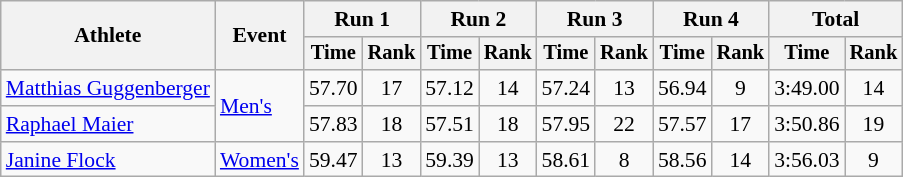<table class="wikitable" style="font-size:90%">
<tr>
<th rowspan="2">Athlete</th>
<th rowspan="2">Event</th>
<th colspan="2">Run 1</th>
<th colspan="2">Run 2</th>
<th colspan="2">Run 3</th>
<th colspan="2">Run 4</th>
<th colspan="2">Total</th>
</tr>
<tr style="font-size:95%">
<th>Time</th>
<th>Rank</th>
<th>Time</th>
<th>Rank</th>
<th>Time</th>
<th>Rank</th>
<th>Time</th>
<th>Rank</th>
<th>Time</th>
<th>Rank</th>
</tr>
<tr align=center>
<td align=left><a href='#'>Matthias Guggenberger</a></td>
<td align=left rowspan=2><a href='#'>Men's</a></td>
<td>57.70</td>
<td>17</td>
<td>57.12</td>
<td>14</td>
<td>57.24</td>
<td>13</td>
<td>56.94</td>
<td>9</td>
<td>3:49.00</td>
<td>14</td>
</tr>
<tr align=center>
<td align=left><a href='#'>Raphael Maier</a></td>
<td>57.83</td>
<td>18</td>
<td>57.51</td>
<td>18</td>
<td>57.95</td>
<td>22</td>
<td>57.57</td>
<td>17</td>
<td>3:50.86</td>
<td>19</td>
</tr>
<tr align=center>
<td align=left><a href='#'>Janine Flock</a></td>
<td align=left><a href='#'>Women's</a></td>
<td>59.47</td>
<td>13</td>
<td>59.39</td>
<td>13</td>
<td>58.61</td>
<td>8</td>
<td>58.56</td>
<td>14</td>
<td>3:56.03</td>
<td>9</td>
</tr>
</table>
